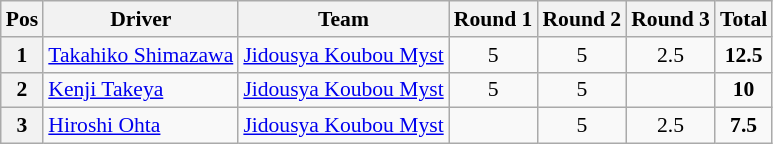<table class="wikitable" style="font-size: 90%;">
<tr>
<th>Pos</th>
<th>Driver</th>
<th>Team</th>
<th>Round 1</th>
<th>Round 2</th>
<th>Round 3</th>
<th>Total</th>
</tr>
<tr>
<th>1</th>
<td> <a href='#'>Takahiko Shimazawa</a></td>
<td><a href='#'>Jidousya Koubou Myst</a></td>
<td align="center">5</td>
<td align="center">5</td>
<td align="center">2.5</td>
<td align="center"><strong>12.5</strong></td>
</tr>
<tr>
<th>2</th>
<td> <a href='#'>Kenji Takeya</a></td>
<td><a href='#'>Jidousya Koubou Myst</a></td>
<td align="center">5</td>
<td align="center">5</td>
<td></td>
<td align="center"><strong>10</strong></td>
</tr>
<tr>
<th>3</th>
<td> <a href='#'>Hiroshi Ohta</a></td>
<td><a href='#'>Jidousya Koubou Myst</a></td>
<td></td>
<td align="center">5</td>
<td align="center">2.5</td>
<td align="center"><strong>7.5</strong></td>
</tr>
</table>
